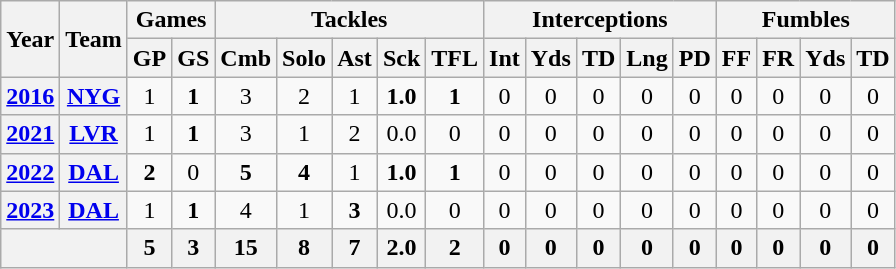<table class="wikitable" style="text-align:center">
<tr>
<th rowspan="2">Year</th>
<th rowspan="2">Team</th>
<th colspan="2">Games</th>
<th colspan="5">Tackles</th>
<th colspan="5">Interceptions</th>
<th colspan="4">Fumbles</th>
</tr>
<tr>
<th>GP</th>
<th>GS</th>
<th>Cmb</th>
<th>Solo</th>
<th>Ast</th>
<th>Sck</th>
<th>TFL</th>
<th>Int</th>
<th>Yds</th>
<th>TD</th>
<th>Lng</th>
<th>PD</th>
<th>FF</th>
<th>FR</th>
<th>Yds</th>
<th>TD</th>
</tr>
<tr>
<th><a href='#'>2016</a></th>
<th><a href='#'>NYG</a></th>
<td>1</td>
<td><strong>1</strong></td>
<td>3</td>
<td>2</td>
<td>1</td>
<td><strong>1.0</strong></td>
<td><strong>1</strong></td>
<td>0</td>
<td>0</td>
<td>0</td>
<td>0</td>
<td>0</td>
<td>0</td>
<td>0</td>
<td>0</td>
<td>0</td>
</tr>
<tr>
<th><a href='#'>2021</a></th>
<th><a href='#'>LVR</a></th>
<td>1</td>
<td><strong>1</strong></td>
<td>3</td>
<td>1</td>
<td>2</td>
<td>0.0</td>
<td>0</td>
<td>0</td>
<td>0</td>
<td>0</td>
<td>0</td>
<td>0</td>
<td>0</td>
<td>0</td>
<td>0</td>
<td>0</td>
</tr>
<tr>
<th><a href='#'>2022</a></th>
<th><a href='#'>DAL</a></th>
<td><strong>2</strong></td>
<td>0</td>
<td><strong>5</strong></td>
<td><strong>4</strong></td>
<td>1</td>
<td><strong>1.0</strong></td>
<td><strong>1</strong></td>
<td>0</td>
<td>0</td>
<td>0</td>
<td>0</td>
<td>0</td>
<td>0</td>
<td>0</td>
<td>0</td>
<td>0</td>
</tr>
<tr>
<th><a href='#'>2023</a></th>
<th><a href='#'>DAL</a></th>
<td>1</td>
<td><strong>1</strong></td>
<td>4</td>
<td>1</td>
<td><strong>3</strong></td>
<td>0.0</td>
<td>0</td>
<td>0</td>
<td>0</td>
<td>0</td>
<td>0</td>
<td>0</td>
<td>0</td>
<td>0</td>
<td>0</td>
<td>0</td>
</tr>
<tr>
<th colspan="2"></th>
<th>5</th>
<th>3</th>
<th>15</th>
<th>8</th>
<th>7</th>
<th>2.0</th>
<th>2</th>
<th>0</th>
<th>0</th>
<th>0</th>
<th>0</th>
<th>0</th>
<th>0</th>
<th>0</th>
<th>0</th>
<th>0</th>
</tr>
</table>
